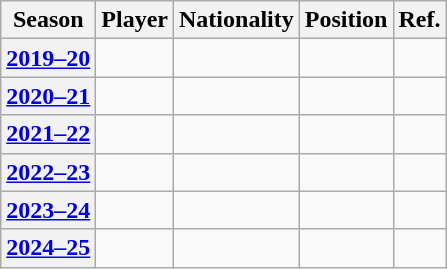<table class="wikitable plainrowheaders sortable">
<tr>
<th scope="col">Season</th>
<th scope="col">Player</th>
<th scope="col">Nationality</th>
<th scope="col">Position</th>
<th scope="col">Ref.</th>
</tr>
<tr>
<th scope="row" style="text-align:center;"><a href='#'>2019–20</a></th>
<td></td>
<td></td>
<td></td>
<td></td>
</tr>
<tr>
<th scope="row" style="text-align:center;"><a href='#'>2020–21</a></th>
<td><strong></strong></td>
<td></td>
<td></td>
<td></td>
</tr>
<tr>
<th scope="row" style="text-align:center;"><a href='#'>2021–22</a></th>
<td><strong></strong></td>
<td></td>
<td></td>
<td></td>
</tr>
<tr>
<th scope="row" style="text-align:center;"><a href='#'>2022–23</a></th>
<td></td>
<td></td>
<td></td>
<td></td>
</tr>
<tr>
<th scope="row" style="text-align:center;"><a href='#'>2023–24</a></th>
<td></td>
<td></td>
<td></td>
<td></td>
</tr>
<tr>
<th scope="row" style="text-align:center;"><a href='#'>2024–25</a></th>
<td><strong></strong></td>
<td></td>
<td></td>
<td></td>
</tr>
</table>
